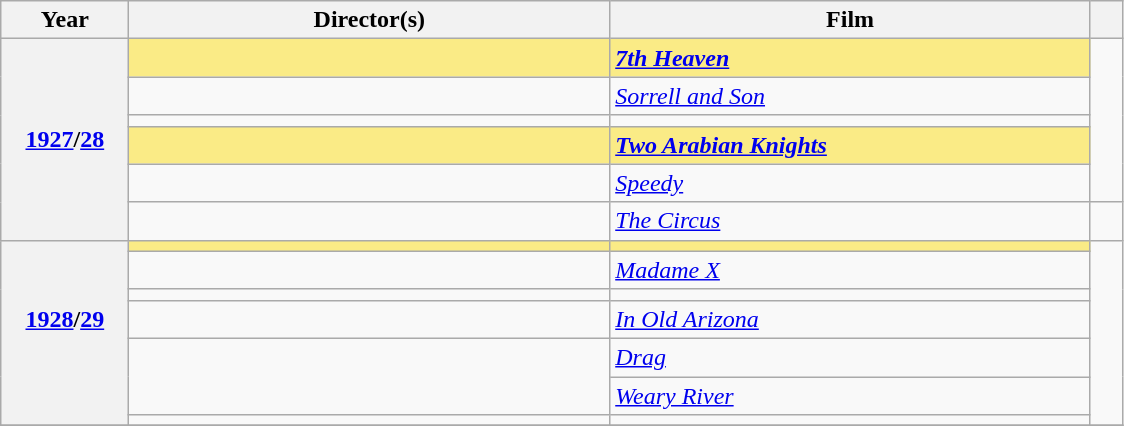<table class="wikitable sortable">
<tr>
<th scope="col" style="width:8%;">Year</th>
<th scope="col" style="width:30%;">Director(s)</th>
<th scope="col" style="width:30%;">Film</th>
<th scope="col" style="width:2%;" class="unsortable"></th>
</tr>
<tr>
<th scope="row" rowspan=6 style="text-align:center;"><a href='#'>1927</a>/<a href='#'>28</a> <br></th>
<td style="background:#FAEB86;"><strong></strong></td>
<td style="background:#FAEB86;"><strong><em><a href='#'>7th Heaven</a></em></strong></td>
<td rowspan="5"></td>
</tr>
<tr>
<td></td>
<td><em><a href='#'>Sorrell and Son</a></em></td>
</tr>
<tr>
<td></td>
<td><em></em></td>
</tr>
<tr>
<td style="background:#FAEB86;"><strong></strong></td>
<td style="background:#FAEB86;"><strong><em><a href='#'>Two Arabian Knights</a></em></strong></td>
</tr>
<tr>
<td></td>
<td><em><a href='#'>Speedy</a></em></td>
</tr>
<tr>
<td></td>
<td><em><a href='#'>The Circus</a></em></td>
<td></td>
</tr>
<tr>
<th scope="row" rowspan=7 "style=text-align:center;"><a href='#'>1928</a>/<a href='#'>29</a><br><br></th>
<td style="background:#FAEB86;"><strong></strong></td>
<td style="background:#FAEB86;"><strong><em></em></strong></td>
<td rowspan="7"></td>
</tr>
<tr>
<td></td>
<td><em><a href='#'>Madame X</a></em></td>
</tr>
<tr>
<td></td>
<td></td>
</tr>
<tr>
<td></td>
<td><em><a href='#'>In Old Arizona</a></em></td>
</tr>
<tr>
<td rowspan="2"></td>
<td><em><a href='#'>Drag</a></em></td>
</tr>
<tr>
<td><em><a href='#'>Weary River</a></em></td>
</tr>
<tr>
<td></td>
<td><em></em></td>
</tr>
<tr>
</tr>
</table>
